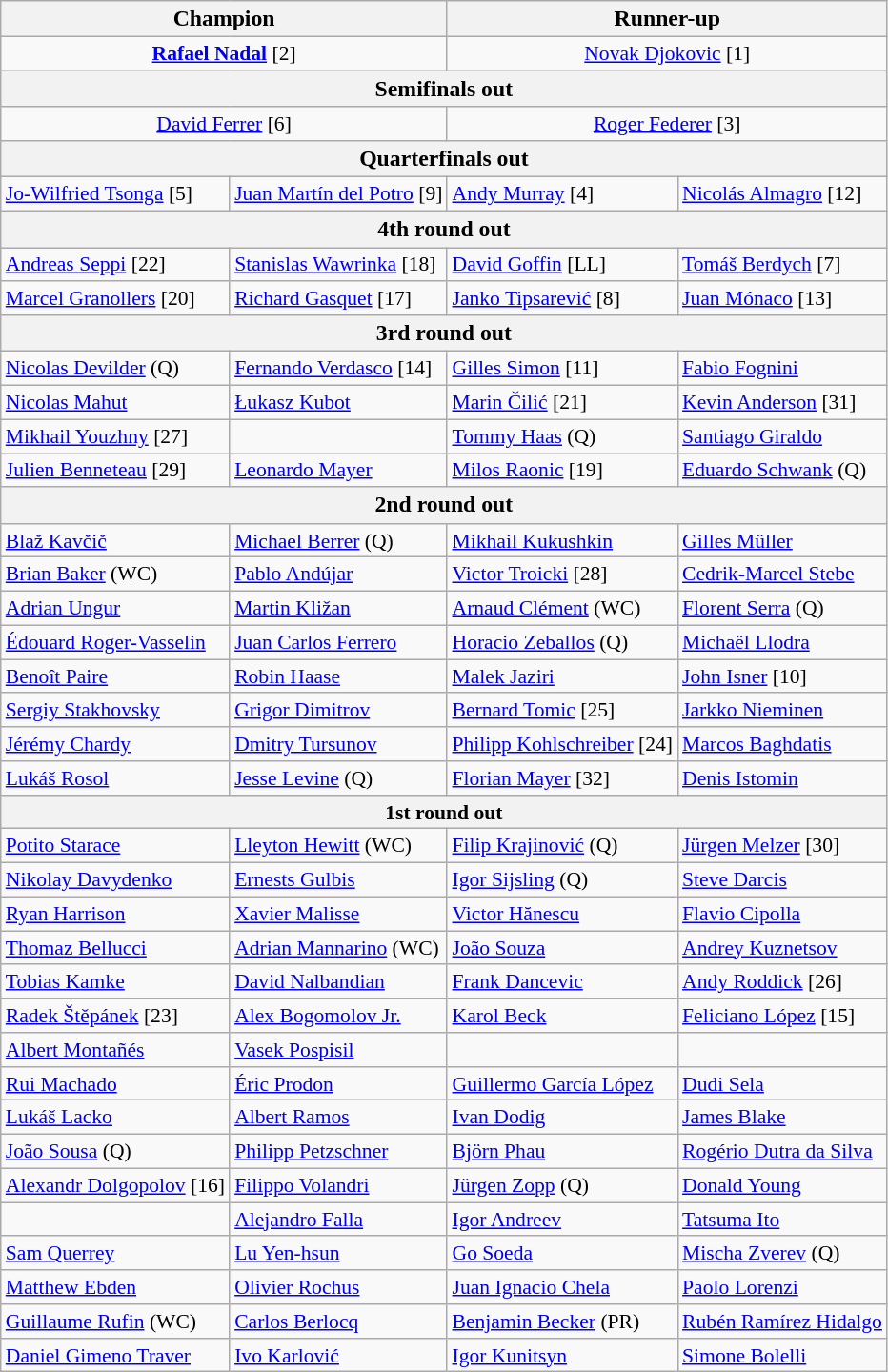<table class="wikitable collapsible collapsed" style="font-size:90%">
<tr style="font-size:110%">
<th colspan="2"><strong>Champion</strong></th>
<th colspan="2">Runner-up</th>
</tr>
<tr style="text-align:center;">
<td colspan="2">  <strong><a href='#'>Rafael Nadal</a></strong> [2]</td>
<td colspan="2"> <a href='#'>Novak Djokovic</a> [1]</td>
</tr>
<tr style="font-size:110%">
<th colspan="4">Semifinals out</th>
</tr>
<tr style="text-align:center;">
<td colspan="2"> <a href='#'>David Ferrer</a> [6]</td>
<td colspan="2"> <a href='#'>Roger Federer</a> [3]</td>
</tr>
<tr style="font-size:110%">
<th colspan="4">Quarterfinals out</th>
</tr>
<tr>
<td> <a href='#'>Jo-Wilfried Tsonga</a> [5]</td>
<td> <a href='#'>Juan Martín del Potro</a> [9]</td>
<td> <a href='#'>Andy Murray</a> [4]</td>
<td> <a href='#'>Nicolás Almagro</a> [12]</td>
</tr>
<tr style="font-size:110%">
<th colspan="4">4th round out</th>
</tr>
<tr>
<td> <a href='#'>Andreas Seppi</a> [22]</td>
<td> <a href='#'>Stanislas Wawrinka</a> [18]</td>
<td> <a href='#'>David Goffin</a> [LL]</td>
<td> <a href='#'>Tomáš Berdych</a> [7]</td>
</tr>
<tr>
<td> <a href='#'>Marcel Granollers</a> [20]</td>
<td> <a href='#'>Richard Gasquet</a> [17]</td>
<td> <a href='#'>Janko Tipsarević</a> [8]</td>
<td> <a href='#'>Juan Mónaco</a> [13]</td>
</tr>
<tr style="font-size:110%">
<th colspan="4">3rd round out</th>
</tr>
<tr>
<td> <a href='#'>Nicolas Devilder</a> (Q)</td>
<td> <a href='#'>Fernando Verdasco</a> [14]</td>
<td> <a href='#'>Gilles Simon</a> [11]</td>
<td> <a href='#'>Fabio Fognini</a></td>
</tr>
<tr>
<td> <a href='#'>Nicolas Mahut</a></td>
<td> <a href='#'>Łukasz Kubot</a></td>
<td> <a href='#'>Marin Čilić</a> [21]</td>
<td> <a href='#'>Kevin Anderson</a> [31]</td>
</tr>
<tr>
<td> <a href='#'>Mikhail Youzhny</a> [27]</td>
<td></td>
<td> <a href='#'>Tommy Haas</a> (Q)</td>
<td> <a href='#'>Santiago Giraldo</a></td>
</tr>
<tr>
<td> <a href='#'>Julien Benneteau</a> [29]</td>
<td> <a href='#'>Leonardo Mayer</a></td>
<td> <a href='#'>Milos Raonic</a> [19]</td>
<td> <a href='#'>Eduardo Schwank</a> (Q)</td>
</tr>
<tr style="font-size:110%">
<th colspan="4">2nd round out</th>
</tr>
<tr>
<td> <a href='#'>Blaž Kavčič</a></td>
<td> <a href='#'>Michael Berrer</a> (Q)</td>
<td> <a href='#'>Mikhail Kukushkin</a></td>
<td> <a href='#'>Gilles Müller</a></td>
</tr>
<tr>
<td> <a href='#'>Brian Baker</a> (WC)</td>
<td> <a href='#'>Pablo Andújar</a></td>
<td> <a href='#'>Victor Troicki</a> [28]</td>
<td> <a href='#'>Cedrik-Marcel Stebe</a></td>
</tr>
<tr>
<td> <a href='#'>Adrian Ungur</a></td>
<td> <a href='#'>Martin Kližan</a></td>
<td> <a href='#'>Arnaud Clément</a> (WC)</td>
<td> <a href='#'>Florent Serra</a> (Q)</td>
</tr>
<tr>
<td> <a href='#'>Édouard Roger-Vasselin</a></td>
<td> <a href='#'>Juan Carlos Ferrero</a></td>
<td> <a href='#'>Horacio Zeballos</a> (Q)</td>
<td> <a href='#'>Michaël Llodra</a></td>
</tr>
<tr>
<td> <a href='#'>Benoît Paire</a></td>
<td> <a href='#'>Robin Haase</a></td>
<td> <a href='#'>Malek Jaziri</a></td>
<td> <a href='#'>John Isner</a> [10]</td>
</tr>
<tr>
<td> <a href='#'>Sergiy Stakhovsky</a></td>
<td> <a href='#'>Grigor Dimitrov</a></td>
<td> <a href='#'>Bernard Tomic</a> [25]</td>
<td> <a href='#'>Jarkko Nieminen</a></td>
</tr>
<tr>
<td> <a href='#'>Jérémy Chardy</a></td>
<td> <a href='#'>Dmitry Tursunov</a></td>
<td> <a href='#'>Philipp Kohlschreiber</a> [24]</td>
<td> <a href='#'>Marcos Baghdatis</a></td>
</tr>
<tr>
<td> <a href='#'>Lukáš Rosol</a></td>
<td> <a href='#'>Jesse Levine</a> (Q)</td>
<td> <a href='#'>Florian Mayer</a> [32]</td>
<td> <a href='#'>Denis Istomin</a></td>
</tr>
<tr stye="font-size:110%">
<th colspan="4">1st round out</th>
</tr>
<tr>
<td> <a href='#'>Potito Starace</a></td>
<td> <a href='#'>Lleyton Hewitt</a> (WC)</td>
<td> <a href='#'>Filip Krajinović</a> (Q)</td>
<td> <a href='#'>Jürgen Melzer</a> [30]</td>
</tr>
<tr>
<td> <a href='#'>Nikolay Davydenko</a></td>
<td> <a href='#'>Ernests Gulbis</a></td>
<td> <a href='#'>Igor Sijsling</a> (Q)</td>
<td> <a href='#'>Steve Darcis</a></td>
</tr>
<tr>
<td> <a href='#'>Ryan Harrison</a></td>
<td> <a href='#'>Xavier Malisse</a></td>
<td> <a href='#'>Victor Hănescu</a></td>
<td> <a href='#'>Flavio Cipolla</a></td>
</tr>
<tr>
<td> <a href='#'>Thomaz Bellucci</a></td>
<td> <a href='#'>Adrian Mannarino</a> (WC)</td>
<td> <a href='#'>João Souza</a></td>
<td> <a href='#'>Andrey Kuznetsov</a></td>
</tr>
<tr>
<td> <a href='#'>Tobias Kamke</a></td>
<td> <a href='#'>David Nalbandian</a></td>
<td> <a href='#'>Frank Dancevic</a></td>
<td> <a href='#'>Andy Roddick</a> [26]</td>
</tr>
<tr>
<td> <a href='#'>Radek Štěpánek</a> [23]</td>
<td> <a href='#'>Alex Bogomolov Jr.</a></td>
<td> <a href='#'>Karol Beck</a></td>
<td> <a href='#'>Feliciano López</a> [15]</td>
</tr>
<tr>
<td> <a href='#'>Albert Montañés</a></td>
<td> <a href='#'>Vasek Pospisil</a></td>
<td></td>
<td></td>
</tr>
<tr>
<td> <a href='#'>Rui Machado</a></td>
<td> <a href='#'>Éric Prodon</a></td>
<td> <a href='#'>Guillermo García López</a></td>
<td> <a href='#'>Dudi Sela</a></td>
</tr>
<tr>
<td> <a href='#'>Lukáš Lacko</a></td>
<td> <a href='#'>Albert Ramos</a></td>
<td> <a href='#'>Ivan Dodig</a></td>
<td> <a href='#'>James Blake</a></td>
</tr>
<tr>
<td> <a href='#'>João Sousa</a> (Q)</td>
<td> <a href='#'>Philipp Petzschner</a></td>
<td> <a href='#'>Björn Phau</a></td>
<td> <a href='#'>Rogério Dutra da Silva</a></td>
</tr>
<tr>
<td> <a href='#'>Alexandr Dolgopolov</a> [16]</td>
<td> <a href='#'>Filippo Volandri</a></td>
<td> <a href='#'>Jürgen Zopp</a> (Q)</td>
<td> <a href='#'>Donald Young</a></td>
</tr>
<tr>
<td></td>
<td> <a href='#'>Alejandro Falla</a></td>
<td> <a href='#'>Igor Andreev</a></td>
<td> <a href='#'>Tatsuma Ito</a></td>
</tr>
<tr>
<td> <a href='#'>Sam Querrey</a></td>
<td> <a href='#'>Lu Yen-hsun</a></td>
<td> <a href='#'>Go Soeda</a></td>
<td> <a href='#'>Mischa Zverev</a> (Q)</td>
</tr>
<tr>
<td> <a href='#'>Matthew Ebden</a></td>
<td> <a href='#'>Olivier Rochus</a></td>
<td> <a href='#'>Juan Ignacio Chela</a></td>
<td> <a href='#'>Paolo Lorenzi</a></td>
</tr>
<tr>
<td> <a href='#'>Guillaume Rufin</a> (WC)</td>
<td> <a href='#'>Carlos Berlocq</a></td>
<td> <a href='#'>Benjamin Becker</a> (PR)</td>
<td> <a href='#'>Rubén Ramírez Hidalgo</a></td>
</tr>
<tr>
<td> <a href='#'>Daniel Gimeno Traver</a></td>
<td> <a href='#'>Ivo Karlović</a></td>
<td> <a href='#'>Igor Kunitsyn</a></td>
<td> <a href='#'>Simone Bolelli</a></td>
</tr>
</table>
